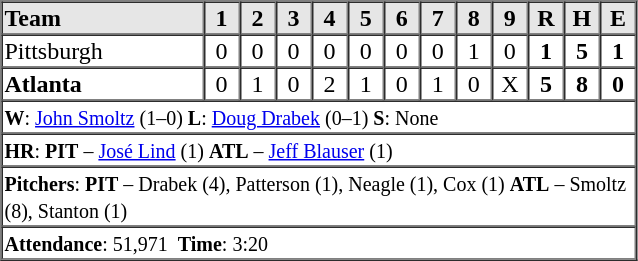<table border="1" cellspacing="0"  style="width:425px; margin-left:3em;">
<tr style="text-align:center; background:#e6e6e6;">
<th style="text-align:left; width:28%;">Team</th>
<th width=5%>1</th>
<th width=5%>2</th>
<th width=5%>3</th>
<th width=5%>4</th>
<th width=5%>5</th>
<th width=5%>6</th>
<th width=5%>7</th>
<th width=5%>8</th>
<th width=5%>9</th>
<th width=5%>R</th>
<th width=5%>H</th>
<th width=5%>E</th>
</tr>
<tr style="text-align:center;">
<td align=left>Pittsburgh</td>
<td>0</td>
<td>0</td>
<td>0</td>
<td>0</td>
<td>0</td>
<td>0</td>
<td>0</td>
<td>1</td>
<td>0</td>
<td><strong>1</strong></td>
<td><strong>5</strong></td>
<td><strong>1</strong></td>
</tr>
<tr style="text-align:center;">
<td align=left><strong>Atlanta</strong></td>
<td>0</td>
<td>1</td>
<td>0</td>
<td>2</td>
<td>1</td>
<td>0</td>
<td>1</td>
<td>0</td>
<td>X</td>
<td><strong>5</strong></td>
<td><strong>8</strong></td>
<td><strong>0</strong></td>
</tr>
<tr style="text-align:left;">
<td colspan=13><small><strong>W</strong>: <a href='#'>John Smoltz</a> (1–0)   <strong>L</strong>: <a href='#'>Doug Drabek</a> (0–1)   <strong>S</strong>: None</small></td>
</tr>
<tr style="text-align:left;">
<td colspan=13><small><strong>HR</strong>: <strong>PIT</strong> – <a href='#'>José Lind</a> (1)  <strong>ATL</strong> – <a href='#'>Jeff Blauser</a> (1)</small></td>
</tr>
<tr style="text-align:left;">
<td colspan=13><small><strong>Pitchers</strong>: <strong>PIT</strong> – Drabek (4), Patterson (1), Neagle (1), Cox (1)  <strong>ATL</strong> – Smoltz (8), Stanton (1)</small></td>
</tr>
<tr style="text-align:left;">
<td colspan=13><small><strong>Attendance</strong>: 51,971  <strong>Time</strong>: 3:20</small></td>
</tr>
</table>
